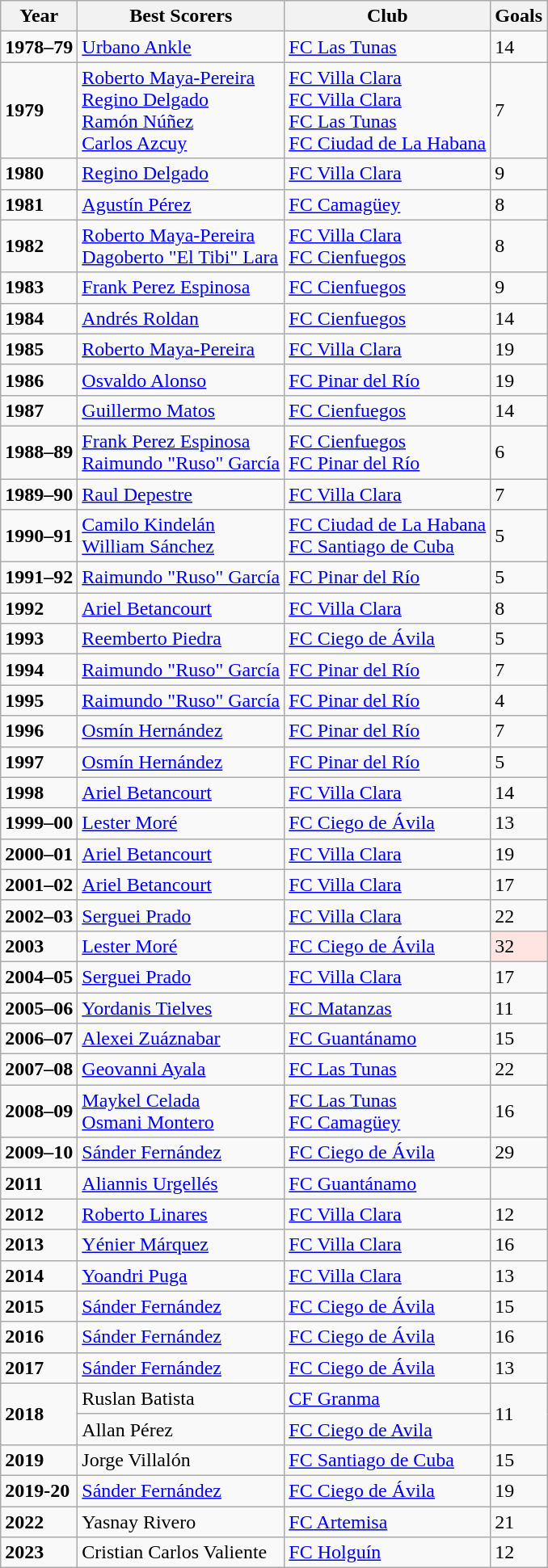<table class="wikitable sortable plainrowheaders">
<tr>
<th scope=col>Year</th>
<th scope=col>Best Scorers</th>
<th scope=col>Club</th>
<th scope=col>Goals</th>
</tr>
<tr>
<td><strong>1978–79</strong></td>
<td><a href='#'>Urbano Ankle</a></td>
<td><a href='#'>FC Las Tunas</a></td>
<td>14</td>
</tr>
<tr>
<td><strong>1979</strong></td>
<td> <a href='#'>Roberto Maya-Pereira</a> <br>  <a href='#'>Regino Delgado</a> <br>  <a href='#'>Ramón Núñez</a> <br> <a href='#'>Carlos Azcuy</a></td>
<td><a href='#'>FC Villa Clara</a> <br> <a href='#'>FC Villa Clara</a> <br> <a href='#'>FC Las Tunas</a> <br> <a href='#'>FC Ciudad de La Habana</a></td>
<td>7</td>
</tr>
<tr>
<td><strong>1980</strong></td>
<td> <a href='#'>Regino Delgado</a></td>
<td><a href='#'>FC Villa Clara</a></td>
<td>9</td>
</tr>
<tr>
<td><strong>1981</strong></td>
<td><a href='#'>Agustín Pérez</a></td>
<td><a href='#'>FC Camagüey</a></td>
<td>8</td>
</tr>
<tr>
<td><strong>1982</strong></td>
<td> <a href='#'>Roberto Maya-Pereira</a> <br>  <a href='#'>Dagoberto "El Tibi" Lara</a></td>
<td><a href='#'>FC Villa Clara</a> <br> <a href='#'>FC Cienfuegos</a></td>
<td>8</td>
</tr>
<tr>
<td><strong>1983</strong></td>
<td> <a href='#'>Frank Perez Espinosa</a></td>
<td><a href='#'>FC Cienfuegos</a></td>
<td>9</td>
</tr>
<tr>
<td><strong>1984</strong></td>
<td> <a href='#'>Andrés Roldan</a></td>
<td><a href='#'>FC Cienfuegos</a></td>
<td>14</td>
</tr>
<tr>
<td><strong>1985</strong></td>
<td> <a href='#'>Roberto Maya-Pereira</a></td>
<td><a href='#'>FC Villa Clara</a></td>
<td>19</td>
</tr>
<tr>
<td><strong>1986</strong></td>
<td> <a href='#'>Osvaldo Alonso</a></td>
<td><a href='#'>FC Pinar del Río</a></td>
<td>19</td>
</tr>
<tr>
<td><strong>1987</strong></td>
<td> <a href='#'>Guillermo Matos</a></td>
<td><a href='#'>FC Cienfuegos</a></td>
<td>14</td>
</tr>
<tr>
<td><strong>1988–89</strong></td>
<td> <a href='#'>Frank Perez Espinosa</a> <br>  <a href='#'>Raimundo "Ruso" García</a></td>
<td><a href='#'>FC Cienfuegos</a> <br> <a href='#'>FC Pinar del Río</a></td>
<td>6</td>
</tr>
<tr>
<td><strong>1989–90</strong></td>
<td> <a href='#'>Raul Depestre</a></td>
<td><a href='#'>FC Villa Clara</a></td>
<td>7</td>
</tr>
<tr>
<td><strong>1990–91</strong></td>
<td> <a href='#'>Camilo Kindelán</a> <br>  <a href='#'>William Sánchez</a></td>
<td><a href='#'>FC Ciudad de La Habana</a> <br> <a href='#'>FC Santiago de Cuba</a></td>
<td>5</td>
</tr>
<tr>
<td><strong>1991–92</strong></td>
<td> <a href='#'>Raimundo "Ruso" García</a></td>
<td><a href='#'>FC Pinar del Río</a></td>
<td>5</td>
</tr>
<tr>
<td><strong>1992</strong></td>
<td> <a href='#'>Ariel Betancourt</a></td>
<td><a href='#'>FC Villa Clara</a></td>
<td>8</td>
</tr>
<tr>
<td><strong>1993</strong></td>
<td> <a href='#'>Reemberto Piedra</a></td>
<td><a href='#'>FC Ciego de Ávila</a></td>
<td>5</td>
</tr>
<tr>
<td><strong>1994</strong></td>
<td> <a href='#'>Raimundo "Ruso" García</a></td>
<td><a href='#'>FC Pinar del Río</a></td>
<td>7</td>
</tr>
<tr>
<td><strong>1995</strong></td>
<td> <a href='#'>Raimundo "Ruso" García</a></td>
<td><a href='#'>FC Pinar del Río</a></td>
<td>4</td>
</tr>
<tr>
<td><strong>1996</strong></td>
<td> <a href='#'>Osmín Hernández</a></td>
<td><a href='#'>FC Pinar del Río</a></td>
<td>7</td>
</tr>
<tr>
<td><strong>1997</strong></td>
<td> <a href='#'>Osmín Hernández</a></td>
<td><a href='#'>FC Pinar del Río</a></td>
<td>5</td>
</tr>
<tr>
<td><strong>1998</strong></td>
<td> <a href='#'>Ariel Betancourt</a></td>
<td><a href='#'>FC Villa Clara</a></td>
<td>14</td>
</tr>
<tr>
<td><strong>1999–00</strong></td>
<td> <a href='#'>Lester Moré</a></td>
<td><a href='#'>FC Ciego de Ávila</a></td>
<td>13</td>
</tr>
<tr>
<td><strong>2000–01</strong></td>
<td> <a href='#'>Ariel Betancourt</a></td>
<td><a href='#'>FC Villa Clara</a></td>
<td>19</td>
</tr>
<tr>
<td><strong>2001–02</strong></td>
<td> <a href='#'>Ariel Betancourt</a></td>
<td><a href='#'>FC Villa Clara</a></td>
<td>17</td>
</tr>
<tr>
<td><strong>2002–03</strong></td>
<td> <a href='#'>Serguei Prado</a></td>
<td><a href='#'>FC Villa Clara</a></td>
<td>22</td>
</tr>
<tr>
<td><strong>2003</strong></td>
<td> <a href='#'>Lester Moré</a></td>
<td><a href='#'>FC Ciego de Ávila</a></td>
<td bgcolor=mistyrose>32</td>
</tr>
<tr>
<td><strong>2004–05</strong></td>
<td> <a href='#'>Serguei Prado</a></td>
<td><a href='#'>FC Villa Clara</a></td>
<td>17</td>
</tr>
<tr>
<td><strong>2005–06</strong></td>
<td> <a href='#'>Yordanis Tielves</a></td>
<td><a href='#'>FC Matanzas</a></td>
<td>11</td>
</tr>
<tr>
<td><strong>2006–07</strong></td>
<td> <a href='#'>Alexei Zuáznabar</a></td>
<td><a href='#'>FC Guantánamo</a></td>
<td>15</td>
</tr>
<tr>
<td><strong>2007–08</strong></td>
<td> <a href='#'>Geovanni Ayala</a></td>
<td><a href='#'>FC Las Tunas</a></td>
<td>22</td>
</tr>
<tr>
<td><strong>2008–09</strong></td>
<td><a href='#'>Maykel Celada</a><br> <a href='#'>Osmani Montero</a></td>
<td><a href='#'>FC Las Tunas</a><br><a href='#'>FC Camagüey</a></td>
<td>16</td>
</tr>
<tr>
<td><strong>2009–10</strong></td>
<td> <a href='#'>Sánder Fernández</a></td>
<td><a href='#'>FC Ciego de Ávila</a></td>
<td>29</td>
</tr>
<tr>
<td><strong>2011</strong></td>
<td> <a href='#'>Aliannis Urgellés</a></td>
<td><a href='#'>FC Guantánamo</a></td>
<td></td>
</tr>
<tr>
<td><strong>2012</strong></td>
<td> <a href='#'>Roberto Linares</a></td>
<td><a href='#'>FC Villa Clara</a></td>
<td>12</td>
</tr>
<tr>
<td><strong>2013</strong></td>
<td> <a href='#'>Yénier Márquez</a></td>
<td><a href='#'>FC Villa Clara</a></td>
<td>16</td>
</tr>
<tr>
<td><strong>2014</strong></td>
<td> <a href='#'>Yoandri Puga</a></td>
<td><a href='#'>FC Villa Clara</a></td>
<td>13</td>
</tr>
<tr>
<td><strong>2015</strong></td>
<td> <a href='#'>Sánder Fernández</a></td>
<td><a href='#'>FC Ciego de Ávila</a></td>
<td>15</td>
</tr>
<tr>
<td><strong>2016</strong></td>
<td> <a href='#'>Sánder Fernández</a></td>
<td><a href='#'>FC Ciego de Ávila</a></td>
<td>16</td>
</tr>
<tr>
<td><strong>2017</strong></td>
<td> <a href='#'>Sánder Fernández</a></td>
<td><a href='#'>FC Ciego de Ávila</a></td>
<td>13</td>
</tr>
<tr>
<td rowspan=2><strong>2018</strong></td>
<td> Ruslan Batista</td>
<td><a href='#'>CF Granma</a></td>
<td rowspan=2>11</td>
</tr>
<tr>
<td> Allan Pérez</td>
<td><a href='#'>FC Ciego de Avila</a></td>
</tr>
<tr>
<td><strong>2019</strong></td>
<td> Jorge Villalón</td>
<td><a href='#'>FC Santiago de Cuba</a></td>
<td>15</td>
</tr>
<tr>
<td><strong>2019-20</strong></td>
<td> <a href='#'>Sánder Fernández</a></td>
<td><a href='#'>FC Ciego de Ávila</a></td>
<td>19</td>
</tr>
<tr>
<td><strong>2022</strong></td>
<td> Yasnay Rivero</td>
<td><a href='#'>FC Artemisa</a></td>
<td>21</td>
</tr>
<tr>
<td><strong>2023</strong></td>
<td> Cristian Carlos Valiente</td>
<td><a href='#'>FC Holguín</a></td>
<td>12</td>
</tr>
</table>
